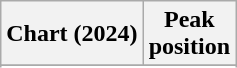<table class="wikitable sortable plainrowheaders" style="text-align:center">
<tr>
<th scope="col">Chart (2024)</th>
<th scope="col">Peak<br>position</th>
</tr>
<tr>
</tr>
<tr>
</tr>
<tr>
</tr>
<tr>
</tr>
<tr>
</tr>
<tr>
</tr>
</table>
